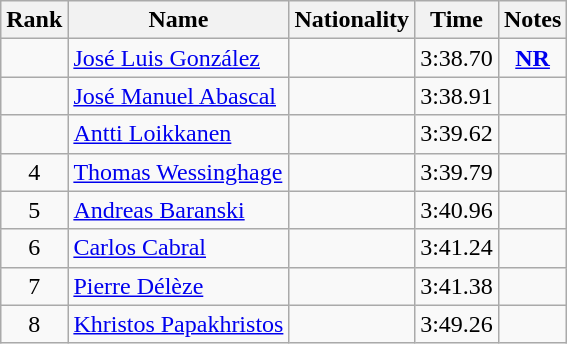<table class="wikitable sortable" style="text-align:center">
<tr>
<th>Rank</th>
<th>Name</th>
<th>Nationality</th>
<th>Time</th>
<th>Notes</th>
</tr>
<tr>
<td></td>
<td align="left"><a href='#'>José Luis González</a></td>
<td align=left></td>
<td>3:38.70</td>
<td><strong><a href='#'>NR</a></strong></td>
</tr>
<tr>
<td></td>
<td align="left"><a href='#'>José Manuel Abascal</a></td>
<td align=left></td>
<td>3:38.91</td>
<td></td>
</tr>
<tr>
<td></td>
<td align="left"><a href='#'>Antti Loikkanen</a></td>
<td align=left></td>
<td>3:39.62</td>
<td></td>
</tr>
<tr>
<td>4</td>
<td align="left"><a href='#'>Thomas Wessinghage</a></td>
<td align=left></td>
<td>3:39.79</td>
<td></td>
</tr>
<tr>
<td>5</td>
<td align="left"><a href='#'>Andreas Baranski</a></td>
<td align=left></td>
<td>3:40.96</td>
<td></td>
</tr>
<tr>
<td>6</td>
<td align="left"><a href='#'>Carlos Cabral</a></td>
<td align=left></td>
<td>3:41.24</td>
<td></td>
</tr>
<tr>
<td>7</td>
<td align="left"><a href='#'>Pierre Délèze</a></td>
<td align=left></td>
<td>3:41.38</td>
<td></td>
</tr>
<tr>
<td>8</td>
<td align="left"><a href='#'>Khristos Papakhristos</a></td>
<td align=left></td>
<td>3:49.26</td>
<td></td>
</tr>
</table>
